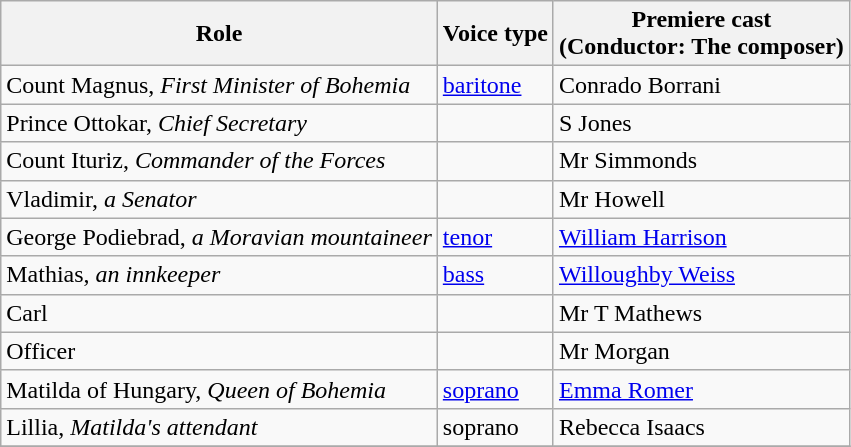<table class="wikitable">
<tr>
<th>Role</th>
<th>Voice type</th>
<th>Premiere cast<br>(Conductor: The composer)</th>
</tr>
<tr>
<td>Count Magnus, <em>First Minister of Bohemia</em></td>
<td><a href='#'>baritone</a></td>
<td>Conrado Borrani</td>
</tr>
<tr>
<td>Prince Ottokar, <em>Chief Secretary</em></td>
<td></td>
<td>S Jones</td>
</tr>
<tr>
<td>Count Ituriz, <em>Commander of the Forces</em></td>
<td></td>
<td>Mr Simmonds</td>
</tr>
<tr>
<td>Vladimir, <em>a Senator</em></td>
<td></td>
<td>Mr Howell</td>
</tr>
<tr>
<td>George Podiebrad, <em>a Moravian mountaineer</em></td>
<td><a href='#'>tenor</a></td>
<td><a href='#'>William Harrison</a></td>
</tr>
<tr>
<td>Mathias, <em>an innkeeper</em></td>
<td><a href='#'>bass</a></td>
<td><a href='#'>Willoughby Weiss</a></td>
</tr>
<tr>
<td>Carl</td>
<td></td>
<td>Mr T Mathews</td>
</tr>
<tr>
<td>Officer</td>
<td></td>
<td>Mr Morgan</td>
</tr>
<tr>
<td>Matilda of Hungary, <em>Queen of Bohemia</em></td>
<td><a href='#'>soprano</a></td>
<td><a href='#'>Emma Romer</a></td>
</tr>
<tr>
<td>Lillia, <em>Matilda's attendant</em></td>
<td>soprano</td>
<td>Rebecca Isaacs</td>
</tr>
<tr>
</tr>
</table>
